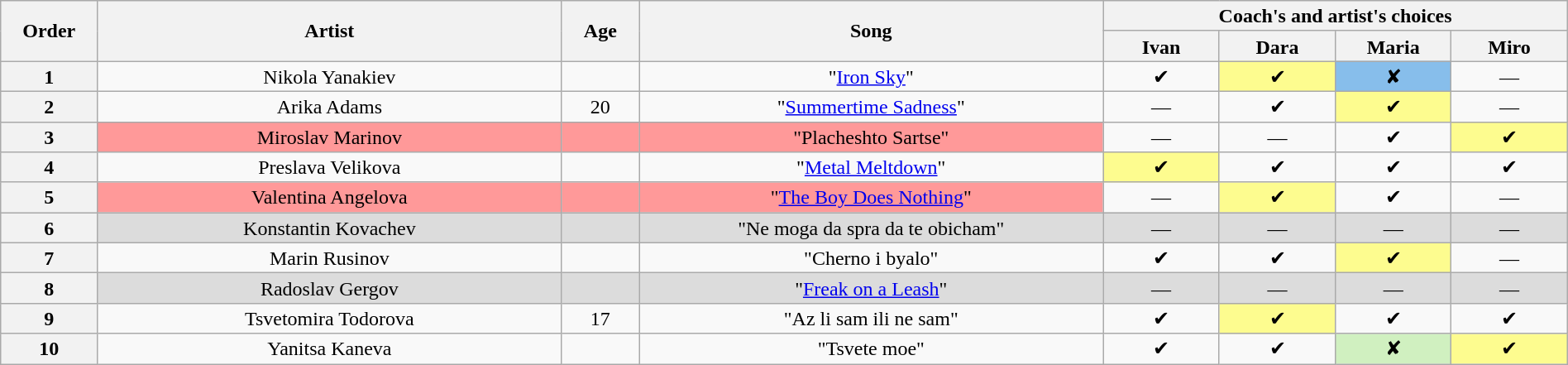<table class="wikitable" style="text-align:center; line-height:17px; width:100%">
<tr>
<th rowspan="2" scope="col" style="width:05%">Order</th>
<th rowspan="2" scope="col" style="width:24%">Artist</th>
<th rowspan="2" scope="col" style="width:04%">Age</th>
<th rowspan="2" scope="col" style="width:24%">Song</th>
<th colspan="4" scope="col" style="width:24%">Coach's and artist's choices</th>
</tr>
<tr>
<th style="width:06%">Ivan</th>
<th style="width:06%">Dara</th>
<th style="width:06%">Maria</th>
<th style="width:06%">Miro</th>
</tr>
<tr>
<th>1</th>
<td>Nikola Yanakiev</td>
<td></td>
<td>"<a href='#'>Iron Sky</a>"</td>
<td>✔</td>
<td style="background:#fdfc8f">✔</td>
<td style="background:#87beeb">✘</td>
<td>—</td>
</tr>
<tr>
<th>2</th>
<td>Arika Adams</td>
<td>20</td>
<td>"<a href='#'>Summertime Sadness</a>"</td>
<td>—</td>
<td>✔</td>
<td style="background:#fdfc8f">✔</td>
<td>—</td>
</tr>
<tr>
<th>3</th>
<td style="background:#ff9999">Miroslav Marinov</td>
<td style="background:#ff9999"></td>
<td style="background:#ff9999">"Placheshto Sartse"</td>
<td>—</td>
<td>—</td>
<td>✔</td>
<td style="background:#fdfc8f">✔</td>
</tr>
<tr>
<th>4</th>
<td>Preslava Velikova</td>
<td></td>
<td>"<a href='#'>Metal Meltdown</a>"</td>
<td style="background:#fdfc8f">✔</td>
<td>✔</td>
<td>✔</td>
<td>✔</td>
</tr>
<tr>
<th>5</th>
<td style="background:#ff9999">Valentina Angelova</td>
<td style="background:#ff9999"></td>
<td style="background:#ff9999">"<a href='#'>The Boy Does Nothing</a>"</td>
<td>—</td>
<td style="background:#fdfc8f">✔</td>
<td>✔</td>
<td>—</td>
</tr>
<tr style="background:#dcdcdc">
<th>6</th>
<td>Konstantin Kovachev</td>
<td></td>
<td>"Ne moga da spra da te obicham"</td>
<td>—</td>
<td>—</td>
<td>—</td>
<td>—</td>
</tr>
<tr>
<th>7</th>
<td>Marin Rusinov</td>
<td></td>
<td>"Cherno i byalo"</td>
<td>✔</td>
<td>✔</td>
<td style="background:#fdfc8f">✔</td>
<td>—</td>
</tr>
<tr style="background:#dcdcdc">
<th>8</th>
<td>Radoslav Gergov</td>
<td></td>
<td>"<a href='#'>Freak on a Leash</a>"</td>
<td>—</td>
<td>—</td>
<td>—</td>
<td>—</td>
</tr>
<tr>
<th>9</th>
<td>Tsvetomira Todorova</td>
<td>17</td>
<td>"Az li sam ili ne sam"</td>
<td>✔</td>
<td style="background:#fdfc8f">✔</td>
<td>✔</td>
<td>✔</td>
</tr>
<tr>
<th>10</th>
<td>Yanitsa Kaneva</td>
<td></td>
<td>"Tsvete moe"</td>
<td>✔</td>
<td>✔</td>
<td style="background:#d0f0c0">✘</td>
<td style="background:#fdfc8f">✔</td>
</tr>
</table>
